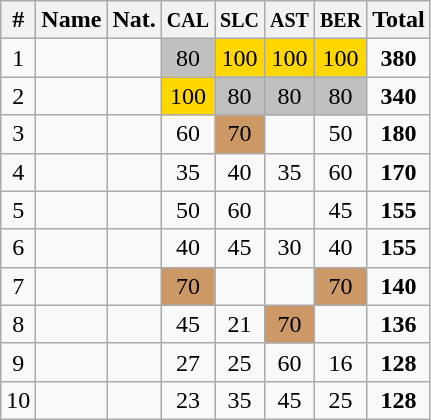<table class="wikitable sortable" style="text-align:center;">
<tr>
<th>#</th>
<th>Name</th>
<th>Nat.</th>
<th><small>CAL</small></th>
<th><small>SLC</small></th>
<th><small>AST</small></th>
<th><small>BER</small></th>
<th>Total</th>
</tr>
<tr>
<td>1</td>
<td align=left></td>
<td></td>
<td bgcolor=silver>80</td>
<td bgcolor=gold>100</td>
<td bgcolor=gold>100</td>
<td bgcolor=gold>100</td>
<td><strong>380</strong></td>
</tr>
<tr>
<td>2</td>
<td align=left></td>
<td></td>
<td bgcolor=gold>100</td>
<td bgcolor=silver>80</td>
<td bgcolor=silver>80</td>
<td bgcolor=silver>80</td>
<td><strong>340</strong></td>
</tr>
<tr>
<td>3</td>
<td align=left></td>
<td></td>
<td>60</td>
<td bgcolor=cc9966>70</td>
<td></td>
<td>50</td>
<td><strong>180</strong></td>
</tr>
<tr>
<td>4</td>
<td align=left></td>
<td></td>
<td>35</td>
<td>40</td>
<td>35</td>
<td>60</td>
<td><strong>170</strong></td>
</tr>
<tr>
<td>5</td>
<td align=left></td>
<td></td>
<td>50</td>
<td>60</td>
<td></td>
<td>45</td>
<td><strong>155</strong></td>
</tr>
<tr>
<td>6</td>
<td align=left></td>
<td></td>
<td>40</td>
<td>45</td>
<td>30</td>
<td>40</td>
<td><strong>155</strong></td>
</tr>
<tr>
<td>7</td>
<td align=left></td>
<td></td>
<td bgcolor=cc9966>70</td>
<td></td>
<td></td>
<td bgcolor=cc9966>70</td>
<td><strong>140</strong></td>
</tr>
<tr>
<td>8</td>
<td align=left></td>
<td></td>
<td>45</td>
<td>21</td>
<td bgcolor=cc9966>70</td>
<td></td>
<td><strong>136</strong></td>
</tr>
<tr>
<td>9</td>
<td align=left></td>
<td></td>
<td>27</td>
<td>25</td>
<td>60</td>
<td>16</td>
<td><strong>128</strong></td>
</tr>
<tr>
<td>10</td>
<td align=left></td>
<td></td>
<td>23</td>
<td>35</td>
<td>45</td>
<td>25</td>
<td><strong>128</strong></td>
</tr>
</table>
